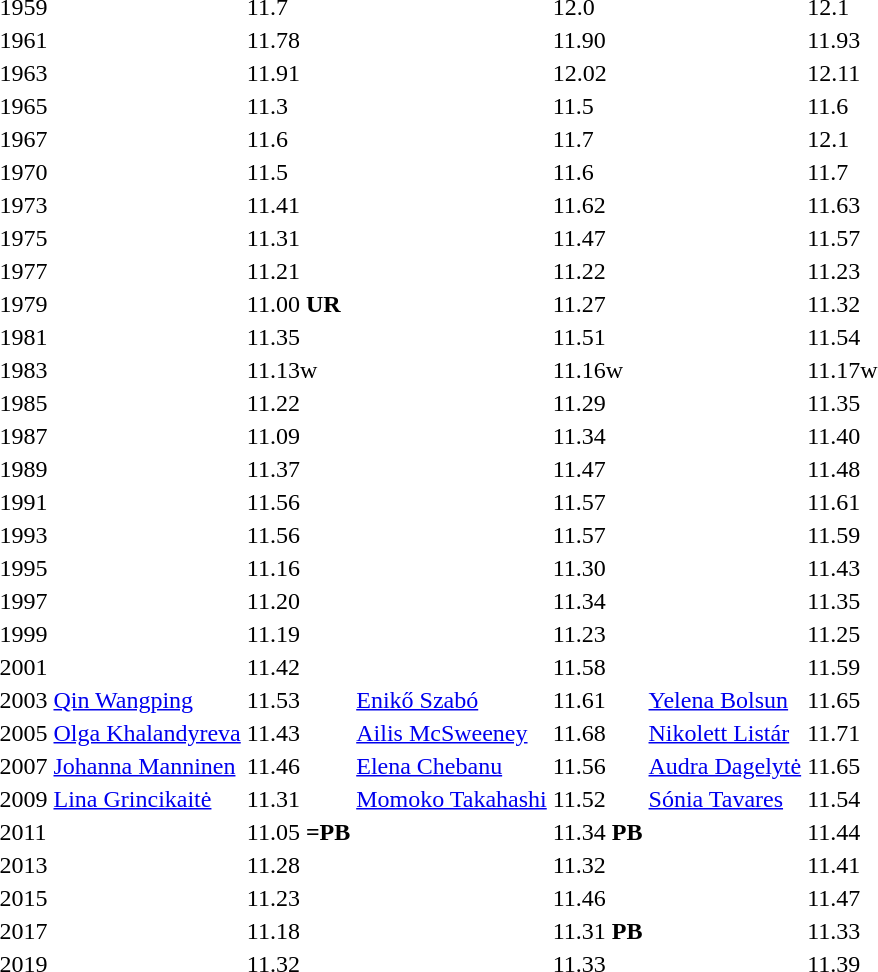<table>
<tr>
<td>1959</td>
<td></td>
<td>11.7</td>
<td></td>
<td>12.0</td>
<td></td>
<td>12.1</td>
</tr>
<tr>
<td>1961</td>
<td></td>
<td>11.78</td>
<td></td>
<td>11.90</td>
<td></td>
<td>11.93</td>
</tr>
<tr>
<td>1963</td>
<td></td>
<td>11.91</td>
<td></td>
<td>12.02</td>
<td></td>
<td>12.11</td>
</tr>
<tr>
<td>1965</td>
<td></td>
<td>11.3</td>
<td></td>
<td>11.5</td>
<td></td>
<td>11.6</td>
</tr>
<tr>
<td>1967</td>
<td></td>
<td>11.6</td>
<td></td>
<td>11.7</td>
<td></td>
<td>12.1</td>
</tr>
<tr>
<td>1970</td>
<td></td>
<td>11.5</td>
<td></td>
<td>11.6</td>
<td></td>
<td>11.7</td>
</tr>
<tr>
<td>1973</td>
<td></td>
<td>11.41</td>
<td></td>
<td>11.62</td>
<td></td>
<td>11.63</td>
</tr>
<tr>
<td>1975</td>
<td></td>
<td>11.31</td>
<td></td>
<td>11.47</td>
<td></td>
<td>11.57</td>
</tr>
<tr>
<td>1977</td>
<td></td>
<td>11.21</td>
<td></td>
<td>11.22</td>
<td></td>
<td>11.23</td>
</tr>
<tr>
<td>1979</td>
<td></td>
<td>11.00 <strong>UR</strong></td>
<td></td>
<td>11.27</td>
<td></td>
<td>11.32</td>
</tr>
<tr>
<td>1981</td>
<td></td>
<td>11.35</td>
<td></td>
<td>11.51</td>
<td></td>
<td>11.54</td>
</tr>
<tr>
<td>1983</td>
<td></td>
<td>11.13w</td>
<td></td>
<td>11.16w</td>
<td></td>
<td>11.17w</td>
</tr>
<tr>
<td>1985</td>
<td></td>
<td>11.22</td>
<td></td>
<td>11.29</td>
<td></td>
<td>11.35</td>
</tr>
<tr>
<td>1987</td>
<td></td>
<td>11.09</td>
<td></td>
<td>11.34</td>
<td></td>
<td>11.40</td>
</tr>
<tr>
<td>1989</td>
<td></td>
<td>11.37</td>
<td></td>
<td>11.47</td>
<td></td>
<td>11.48</td>
</tr>
<tr>
<td>1991</td>
<td></td>
<td>11.56</td>
<td></td>
<td>11.57</td>
<td></td>
<td>11.61</td>
</tr>
<tr>
<td>1993</td>
<td></td>
<td>11.56</td>
<td></td>
<td>11.57</td>
<td></td>
<td>11.59</td>
</tr>
<tr>
<td>1995</td>
<td></td>
<td>11.16</td>
<td></td>
<td>11.30</td>
<td></td>
<td>11.43</td>
</tr>
<tr>
<td>1997</td>
<td></td>
<td>11.20</td>
<td></td>
<td>11.34</td>
<td></td>
<td>11.35</td>
</tr>
<tr>
<td>1999</td>
<td></td>
<td>11.19</td>
<td></td>
<td>11.23</td>
<td></td>
<td>11.25</td>
</tr>
<tr>
<td>2001</td>
<td></td>
<td>11.42</td>
<td></td>
<td>11.58</td>
<td></td>
<td>11.59</td>
</tr>
<tr>
<td>2003</td>
<td><a href='#'>Qin Wangping</a><br> </td>
<td>11.53</td>
<td><a href='#'>Enikő Szabó</a><br> </td>
<td>11.61</td>
<td><a href='#'>Yelena Bolsun</a><br> </td>
<td>11.65</td>
</tr>
<tr>
<td>2005</td>
<td><a href='#'>Olga Khalandyreva</a><br> </td>
<td>11.43</td>
<td><a href='#'>Ailis McSweeney</a><br> </td>
<td>11.68</td>
<td><a href='#'>Nikolett Listár</a><br> </td>
<td>11.71</td>
</tr>
<tr>
<td>2007</td>
<td><a href='#'>Johanna Manninen</a><br> </td>
<td>11.46</td>
<td><a href='#'>Elena Chebanu</a><br> </td>
<td>11.56</td>
<td><a href='#'>Audra Dagelytė</a><br> </td>
<td>11.65</td>
</tr>
<tr>
<td>2009</td>
<td><a href='#'>Lina Grincikaitė</a><br> </td>
<td>11.31</td>
<td><a href='#'>Momoko Takahashi</a><br> </td>
<td>11.52</td>
<td><a href='#'>Sónia Tavares</a> <br> </td>
<td>11.54</td>
</tr>
<tr>
<td>2011</td>
<td></td>
<td>11.05 <strong>=PB</strong></td>
<td></td>
<td>11.34 <strong>PB</strong></td>
<td></td>
<td>11.44</td>
</tr>
<tr>
<td>2013</td>
<td></td>
<td>11.28</td>
<td></td>
<td>11.32</td>
<td></td>
<td>11.41</td>
</tr>
<tr>
<td>2015</td>
<td></td>
<td>11.23</td>
<td></td>
<td>11.46</td>
<td></td>
<td>11.47</td>
</tr>
<tr>
<td>2017</td>
<td></td>
<td>11.18</td>
<td></td>
<td>11.31 <strong>PB</strong></td>
<td></td>
<td>11.33</td>
</tr>
<tr>
<td>2019</td>
<td></td>
<td>11.32</td>
<td></td>
<td>11.33</td>
<td></td>
<td>11.39</td>
</tr>
</table>
